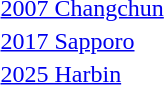<table>
<tr>
<td><a href='#'>2007 Changchun</a></td>
<td></td>
<td></td>
<td></td>
</tr>
<tr>
<td><a href='#'>2017 Sapporo</a></td>
<td></td>
<td></td>
<td></td>
</tr>
<tr>
<td><a href='#'>2025 Harbin</a></td>
<td></td>
<td></td>
<td></td>
</tr>
</table>
